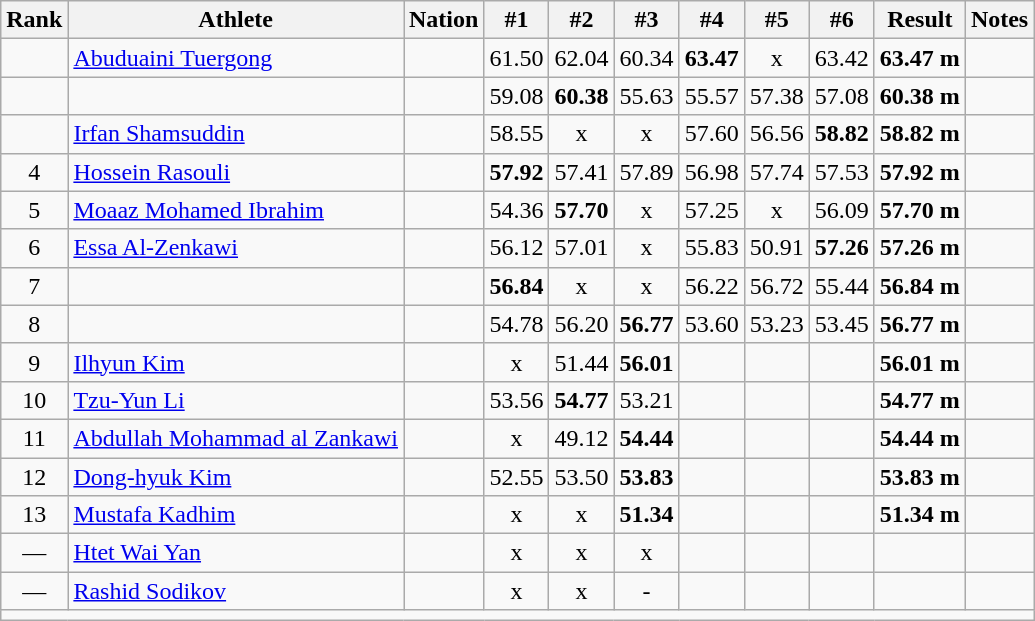<table class="wikitable sortable" style="text-align:center;">
<tr>
<th scope="col" style="width: 10px;">Rank</th>
<th scope="col">Athlete</th>
<th scope="col">Nation</th>
<th scope="col">#1</th>
<th scope="col">#2</th>
<th scope="col">#3</th>
<th scope="col">#4</th>
<th scope="col">#5</th>
<th scope="col">#6</th>
<th scope="col">Result</th>
<th scope="col">Notes</th>
</tr>
<tr>
<td></td>
<td align="left"><a href='#'>Abuduaini Tuergong</a></td>
<td align="left"></td>
<td>61.50</td>
<td>62.04</td>
<td>60.34</td>
<td><strong>63.47</strong></td>
<td>x</td>
<td>63.42</td>
<td><strong>63.47 m</strong></td>
<td></td>
</tr>
<tr>
<td></td>
<td align="left"></td>
<td align="left"></td>
<td>59.08</td>
<td><strong>60.38</strong></td>
<td>55.63</td>
<td>55.57</td>
<td>57.38</td>
<td>57.08</td>
<td><strong>60.38 m</strong></td>
<td></td>
</tr>
<tr>
<td></td>
<td align="left"><a href='#'>Irfan Shamsuddin</a></td>
<td align="left"></td>
<td>58.55</td>
<td>x</td>
<td>x</td>
<td>57.60</td>
<td>56.56</td>
<td><strong>58.82</strong></td>
<td><strong>58.82 m</strong></td>
<td></td>
</tr>
<tr>
<td>4</td>
<td align="left"><a href='#'>Hossein Rasouli</a></td>
<td align="left"></td>
<td><strong>57.92</strong></td>
<td>57.41</td>
<td>57.89</td>
<td>56.98</td>
<td>57.74</td>
<td>57.53</td>
<td><strong>57.92 m</strong></td>
<td></td>
</tr>
<tr>
<td>5</td>
<td align=left><a href='#'>Moaaz Mohamed Ibrahim</a></td>
<td align=left></td>
<td>54.36</td>
<td><strong>57.70</strong></td>
<td>x</td>
<td>57.25</td>
<td>x</td>
<td>56.09</td>
<td><strong>57.70 m</strong></td>
<td></td>
</tr>
<tr>
<td>6</td>
<td align="left"><a href='#'>Essa Al-Zenkawi</a></td>
<td align="left"></td>
<td>56.12</td>
<td>57.01</td>
<td>x</td>
<td>55.83</td>
<td>50.91</td>
<td><strong>57.26</strong></td>
<td><strong>57.26 m</strong></td>
<td></td>
</tr>
<tr>
<td>7</td>
<td align="left"></td>
<td align="left"></td>
<td><strong>56.84</strong></td>
<td>x</td>
<td>x</td>
<td>56.22</td>
<td>56.72</td>
<td>55.44</td>
<td><strong>56.84 m</strong></td>
<td></td>
</tr>
<tr>
<td>8</td>
<td align="left"></td>
<td align="left"></td>
<td>54.78</td>
<td>56.20</td>
<td><strong>56.77</strong></td>
<td>53.60</td>
<td>53.23</td>
<td>53.45</td>
<td><strong>56.77 m</strong></td>
<td></td>
</tr>
<tr>
<td>9</td>
<td align="left"><a href='#'>Ilhyun Kim</a></td>
<td align="left"></td>
<td>x</td>
<td>51.44</td>
<td><strong>56.01</strong></td>
<td></td>
<td></td>
<td></td>
<td><strong>56.01 m</strong></td>
<td></td>
</tr>
<tr>
<td>10</td>
<td align="left"><a href='#'>Tzu-Yun Li</a></td>
<td align="left"></td>
<td>53.56</td>
<td><strong>54.77</strong></td>
<td>53.21</td>
<td></td>
<td></td>
<td></td>
<td><strong>54.77 m</strong></td>
<td></td>
</tr>
<tr>
<td>11</td>
<td align="left"><a href='#'>Abdullah Mohammad al Zankawi</a></td>
<td align="left"></td>
<td>x</td>
<td>49.12</td>
<td><strong>54.44</strong></td>
<td></td>
<td></td>
<td></td>
<td><strong>54.44 m</strong></td>
<td></td>
</tr>
<tr>
<td>12</td>
<td align="left"><a href='#'>Dong-hyuk Kim</a></td>
<td align="left"></td>
<td>52.55</td>
<td>53.50</td>
<td><strong>53.83</strong></td>
<td></td>
<td></td>
<td></td>
<td><strong>53.83 m</strong></td>
<td></td>
</tr>
<tr>
<td>13</td>
<td align="left"><a href='#'>Mustafa Kadhim</a></td>
<td align="left"></td>
<td>x</td>
<td>x</td>
<td><strong>51.34</strong></td>
<td></td>
<td></td>
<td></td>
<td><strong>51.34 m</strong></td>
<td></td>
</tr>
<tr>
<td>—</td>
<td align="left"><a href='#'>Htet Wai Yan</a></td>
<td align="left"></td>
<td>x</td>
<td>x</td>
<td>x</td>
<td></td>
<td></td>
<td></td>
<td><strong></strong></td>
<td></td>
</tr>
<tr>
<td>—</td>
<td align="left"><a href='#'>Rashid Sodikov</a></td>
<td align="left"></td>
<td>x</td>
<td>x</td>
<td>-</td>
<td></td>
<td></td>
<td></td>
<td><strong></strong></td>
<td></td>
</tr>
<tr class="sortbottom">
<td colspan="11"></td>
</tr>
</table>
